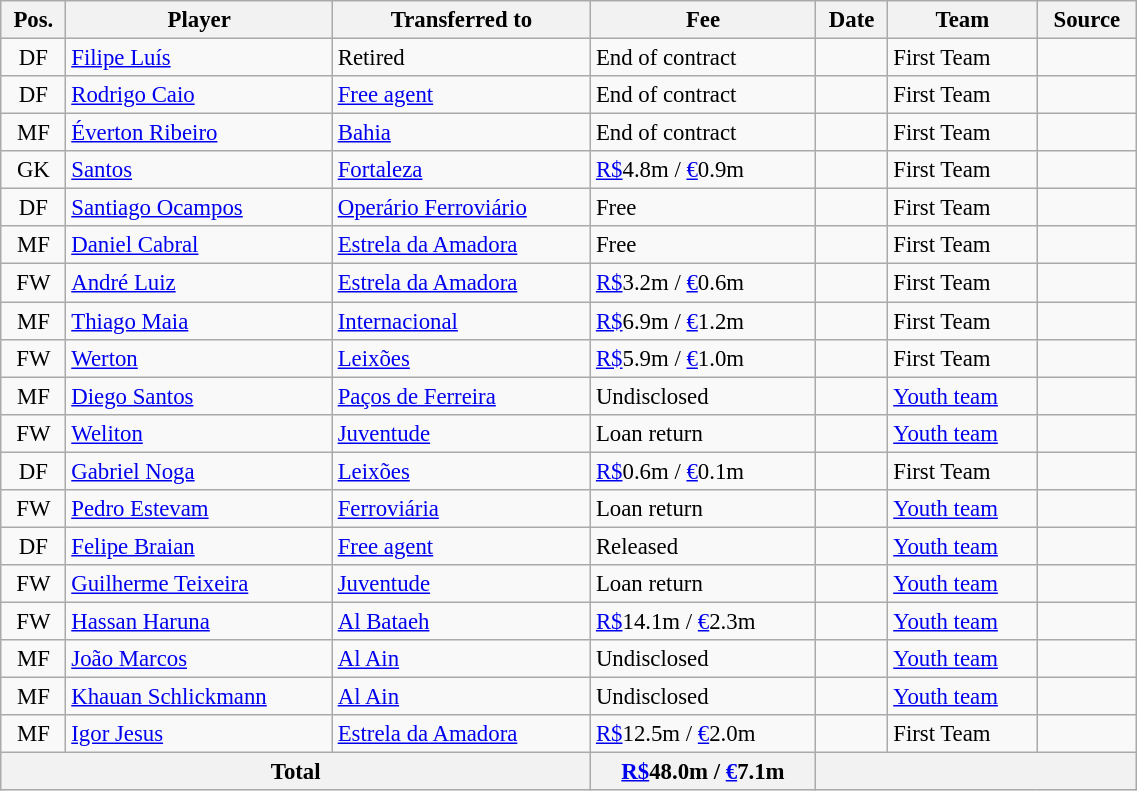<table class="wikitable"  style="width:60%; text-align:center; font-size:95%; text-align:left;">
<tr>
<th>Pos.</th>
<th>Player</th>
<th>Transferred to</th>
<th>Fee</th>
<th>Date</th>
<th>Team</th>
<th>Source</th>
</tr>
<tr>
<td style="text-align:center;">DF</td>
<td> <a href='#'>Filipe Luís</a></td>
<td>Retired</td>
<td>End of contract</td>
<td></td>
<td>First Team</td>
<td style="text-align:center;"></td>
</tr>
<tr>
<td style="text-align:center;">DF</td>
<td> <a href='#'>Rodrigo Caio</a></td>
<td><a href='#'>Free agent</a></td>
<td>End of contract</td>
<td></td>
<td>First Team</td>
<td style="text-align:center;"></td>
</tr>
<tr>
<td style="text-align:center;">MF</td>
<td> <a href='#'>Éverton Ribeiro</a></td>
<td> <a href='#'>Bahia</a></td>
<td>End of contract</td>
<td></td>
<td>First Team</td>
<td style="text-align:center;"></td>
</tr>
<tr>
<td style="text-align:center;">GK</td>
<td> <a href='#'>Santos</a></td>
<td> <a href='#'>Fortaleza</a></td>
<td><a href='#'>R$</a>4.8m / <a href='#'>€</a>0.9m</td>
<td></td>
<td>First Team</td>
<td style="text-align:center;"></td>
</tr>
<tr>
<td style="text-align:center;">DF</td>
<td> <a href='#'>Santiago Ocampos</a></td>
<td> <a href='#'>Operário Ferroviário</a></td>
<td>Free</td>
<td></td>
<td>First Team</td>
<td style="text-align:center;"></td>
</tr>
<tr>
<td style="text-align:center;">MF</td>
<td> <a href='#'>Daniel Cabral</a></td>
<td> <a href='#'>Estrela da Amadora</a></td>
<td>Free</td>
<td></td>
<td>First Team</td>
<td style="text-align:center;"></td>
</tr>
<tr>
<td style="text-align:center;">FW</td>
<td> <a href='#'>André Luiz</a></td>
<td> <a href='#'>Estrela da Amadora</a></td>
<td><a href='#'>R$</a>3.2m / <a href='#'>€</a>0.6m</td>
<td></td>
<td>First Team</td>
<td style="text-align:center;"></td>
</tr>
<tr>
<td style="text-align:center;">MF</td>
<td> <a href='#'>Thiago Maia</a></td>
<td> <a href='#'>Internacional</a></td>
<td><a href='#'>R$</a>6.9m / <a href='#'>€</a>1.2m</td>
<td></td>
<td>First Team</td>
<td style="text-align:center;"></td>
</tr>
<tr>
<td style="text-align:center;">FW</td>
<td> <a href='#'>Werton</a></td>
<td> <a href='#'>Leixões</a></td>
<td><a href='#'>R$</a>5.9m / <a href='#'>€</a>1.0m</td>
<td></td>
<td>First Team</td>
<td style="text-align:center;"></td>
</tr>
<tr>
<td style="text-align:center;">MF</td>
<td> <a href='#'>Diego Santos</a></td>
<td> <a href='#'>Paços de Ferreira</a></td>
<td>Undisclosed</td>
<td></td>
<td><a href='#'>Youth team</a></td>
<td style="text-align:center;"></td>
</tr>
<tr>
<td style="text-align:center;">FW</td>
<td> <a href='#'>Weliton</a></td>
<td> <a href='#'>Juventude</a></td>
<td>Loan return</td>
<td></td>
<td><a href='#'>Youth team</a></td>
<td style="text-align:center;"></td>
</tr>
<tr>
<td style="text-align:center;">DF</td>
<td> <a href='#'>Gabriel Noga</a></td>
<td> <a href='#'>Leixões</a></td>
<td><a href='#'>R$</a>0.6m / <a href='#'>€</a>0.1m</td>
<td></td>
<td>First Team</td>
<td style="text-align:center;"></td>
</tr>
<tr>
<td style="text-align:center;">FW</td>
<td> <a href='#'>Pedro Estevam</a></td>
<td> <a href='#'>Ferroviária</a></td>
<td>Loan return</td>
<td></td>
<td><a href='#'>Youth team</a></td>
<td style="text-align:center;"></td>
</tr>
<tr>
<td style="text-align:center;">DF</td>
<td> <a href='#'>Felipe Braian</a></td>
<td><a href='#'>Free agent</a></td>
<td>Released</td>
<td></td>
<td><a href='#'>Youth team</a></td>
<td style="text-align:center;"></td>
</tr>
<tr>
<td style="text-align:center;">FW</td>
<td> <a href='#'>Guilherme Teixeira</a></td>
<td> <a href='#'>Juventude</a></td>
<td>Loan return</td>
<td></td>
<td><a href='#'>Youth team</a></td>
<td style="text-align:center;"></td>
</tr>
<tr>
<td style="text-align:center;">FW</td>
<td> <a href='#'>Hassan Haruna</a></td>
<td> <a href='#'>Al Bataeh</a></td>
<td><a href='#'>R$</a>14.1m / <a href='#'>€</a>2.3m</td>
<td></td>
<td><a href='#'>Youth team</a></td>
<td style="text-align:center;"></td>
</tr>
<tr>
<td style="text-align:center;">MF</td>
<td> <a href='#'>João Marcos</a></td>
<td> <a href='#'>Al Ain</a></td>
<td>Undisclosed</td>
<td></td>
<td><a href='#'>Youth team</a></td>
<td style="text-align:center;"></td>
</tr>
<tr>
<td style="text-align:center;">MF</td>
<td> <a href='#'>Khauan Schlickmann</a></td>
<td> <a href='#'>Al Ain</a></td>
<td>Undisclosed</td>
<td></td>
<td><a href='#'>Youth team</a></td>
<td style="text-align:center;"></td>
</tr>
<tr>
<td style="text-align:center;">MF</td>
<td> <a href='#'>Igor Jesus</a></td>
<td> <a href='#'>Estrela da Amadora</a></td>
<td><a href='#'>R$</a>12.5m / <a href='#'>€</a>2.0m</td>
<td></td>
<td>First Team</td>
<td style="text-align:center;"></td>
</tr>
<tr>
<th colspan="3">Total</th>
<th><a href='#'>R$</a>48.0m / <a href='#'>€</a>7.1m</th>
<th colspan="3"></th>
</tr>
</table>
